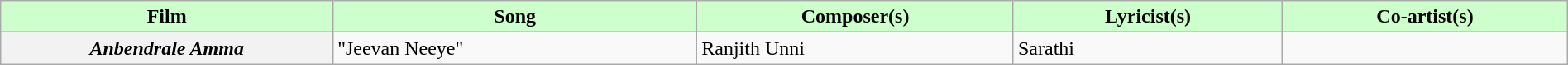<table class="wikitable plainrowheaders" width="100%" textcolor:#000;">
<tr style="background:#cfc; text-align:center;">
<td scope="col" width=21%><strong>Film</strong></td>
<td scope="col" width=23%><strong>Song</strong></td>
<td scope="col" width=20%><strong>Composer(s)</strong></td>
<td scope="col" width=17%><strong>Lyricist(s)</strong></td>
<td scope="col" width=18%><strong>Co-artist(s)</strong></td>
</tr>
<tr>
<th scope="row"><em>Anbendrale Amma</em></th>
<td>"Jeevan Neeye"</td>
<td>Ranjith Unni</td>
<td>Sarathi</td>
<td></td>
</tr>
</table>
